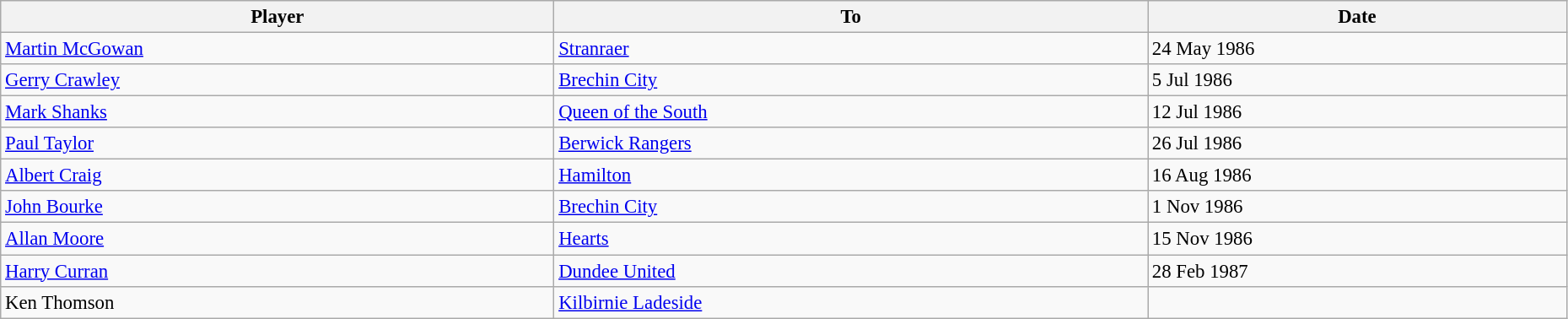<table class="wikitable" style="text-align:center; font-size:95%;width:98%; text-align:left">
<tr>
<th>Player</th>
<th>To</th>
<th>Date</th>
</tr>
<tr>
<td> <a href='#'>Martin McGowan</a></td>
<td> <a href='#'>Stranraer</a></td>
<td>24 May 1986</td>
</tr>
<tr>
<td> <a href='#'>Gerry Crawley</a></td>
<td> <a href='#'>Brechin City</a></td>
<td>5 Jul 1986</td>
</tr>
<tr>
<td> <a href='#'>Mark Shanks</a></td>
<td> <a href='#'>Queen of the South</a></td>
<td>12 Jul 1986</td>
</tr>
<tr>
<td> <a href='#'>Paul Taylor</a></td>
<td> <a href='#'>Berwick Rangers</a></td>
<td>26 Jul 1986</td>
</tr>
<tr>
<td> <a href='#'>Albert Craig</a></td>
<td> <a href='#'>Hamilton</a></td>
<td>16 Aug 1986</td>
</tr>
<tr>
<td> <a href='#'>John Bourke</a></td>
<td> <a href='#'>Brechin City</a></td>
<td>1 Nov 1986</td>
</tr>
<tr>
<td> <a href='#'>Allan Moore</a></td>
<td> <a href='#'>Hearts</a></td>
<td>15 Nov 1986</td>
</tr>
<tr>
<td> <a href='#'>Harry Curran</a></td>
<td> <a href='#'>Dundee United</a></td>
<td>28 Feb 1987</td>
</tr>
<tr>
<td> Ken Thomson</td>
<td> <a href='#'>Kilbirnie Ladeside</a></td>
<td></td>
</tr>
</table>
